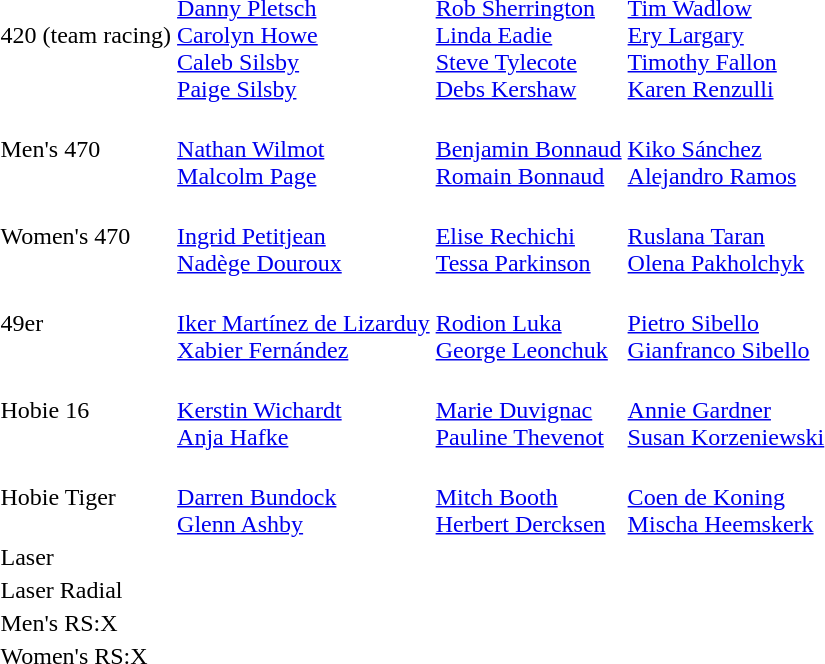<table>
<tr>
<td>420 (team racing)</td>
<td><br><a href='#'>Danny Pletsch</a><br><a href='#'>Carolyn Howe</a><br><a href='#'>Caleb Silsby</a><br><a href='#'>Paige Silsby</a></td>
<td><br><a href='#'>Rob Sherrington</a><br><a href='#'>Linda Eadie</a><br><a href='#'>Steve Tylecote</a><br><a href='#'>Debs Kershaw</a></td>
<td><br><a href='#'>Tim Wadlow</a><br><a href='#'>Ery Largary</a><br><a href='#'>Timothy Fallon</a><br><a href='#'>Karen Renzulli</a></td>
</tr>
<tr>
<td>Men's 470</td>
<td><br><a href='#'>Nathan Wilmot</a><br><a href='#'>Malcolm Page</a></td>
<td><br><a href='#'>Benjamin Bonnaud</a><br><a href='#'>Romain Bonnaud</a></td>
<td><br><a href='#'>Kiko Sánchez</a><br><a href='#'>Alejandro Ramos</a></td>
</tr>
<tr>
<td>Women's 470</td>
<td><br><a href='#'>Ingrid Petitjean</a><br><a href='#'>Nadège Douroux</a></td>
<td><br><a href='#'>Elise Rechichi</a><br><a href='#'>Tessa Parkinson</a></td>
<td><br><a href='#'>Ruslana Taran</a><br><a href='#'>Olena Pakholchyk</a></td>
</tr>
<tr>
<td>49er</td>
<td><br><a href='#'>Iker Martínez de Lizarduy</a><br><a href='#'>Xabier Fernández</a></td>
<td><br><a href='#'>Rodion Luka</a><br><a href='#'>George Leonchuk</a></td>
<td><br><a href='#'>Pietro Sibello</a><br><a href='#'>Gianfranco Sibello</a></td>
</tr>
<tr>
<td>Hobie 16</td>
<td><br><a href='#'>Kerstin Wichardt</a><br><a href='#'>Anja Hafke</a></td>
<td><br><a href='#'>Marie Duvignac</a><br><a href='#'>Pauline Thevenot</a></td>
<td><br><a href='#'>Annie Gardner</a><br><a href='#'>Susan Korzeniewski</a></td>
</tr>
<tr>
<td>Hobie Tiger</td>
<td><br><a href='#'>Darren Bundock</a><br><a href='#'>Glenn Ashby</a></td>
<td><br><a href='#'>Mitch Booth</a><br><a href='#'>Herbert Dercksen</a></td>
<td><br><a href='#'>Coen de Koning</a><br><a href='#'>Mischa Heemskerk</a></td>
</tr>
<tr>
<td>Laser</td>
<td></td>
<td></td>
<td></td>
</tr>
<tr>
<td>Laser Radial</td>
<td></td>
<td></td>
<td></td>
</tr>
<tr>
<td>Men's RS:X</td>
<td></td>
<td></td>
<td></td>
</tr>
<tr>
<td>Women's RS:X</td>
<td></td>
<td></td>
<td></td>
</tr>
</table>
